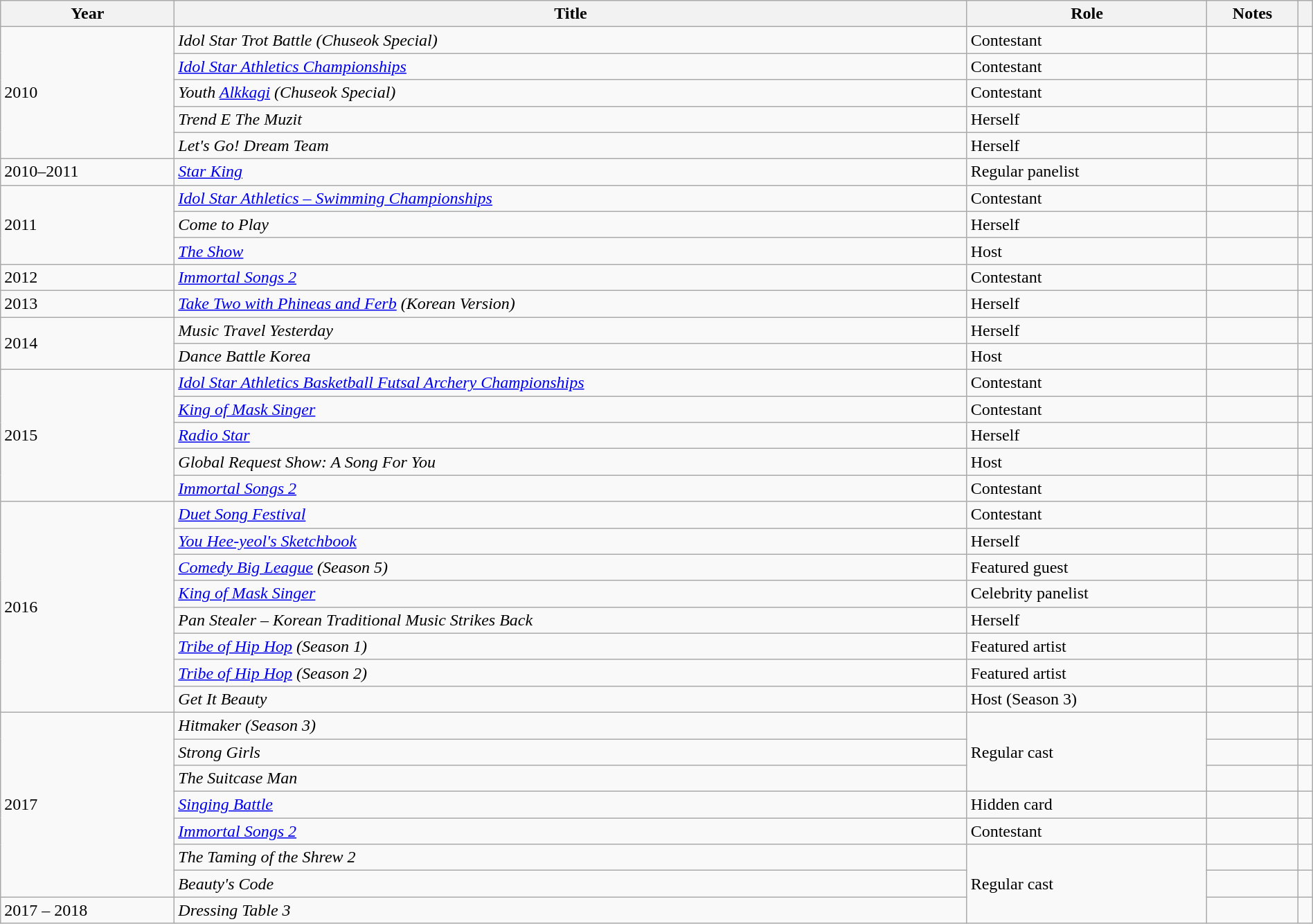<table class="wikitable" style="width:100%">
<tr>
<th scope="col">Year</th>
<th scope="col">Title</th>
<th scope="col">Role</th>
<th scope="col">Notes</th>
<th scope="col"></th>
</tr>
<tr>
<td rowspan="5">2010</td>
<td><em>Idol Star Trot Battle (Chuseok Special)</em></td>
<td>Contestant</td>
<td></td>
<td></td>
</tr>
<tr>
<td><em><a href='#'>Idol Star Athletics Championships</a></em></td>
<td>Contestant</td>
<td></td>
<td></td>
</tr>
<tr>
<td><em>Youth <a href='#'>Alkkagi</a> (Chuseok Special)</em></td>
<td>Contestant</td>
<td></td>
<td></td>
</tr>
<tr>
<td><em>Trend E The Muzit</em></td>
<td>Herself</td>
<td></td>
<td></td>
</tr>
<tr>
<td><em>Let's Go! Dream Team</em></td>
<td>Herself</td>
<td></td>
<td></td>
</tr>
<tr>
<td>2010–2011</td>
<td><em><a href='#'>Star King</a></em></td>
<td>Regular panelist</td>
<td></td>
<td></td>
</tr>
<tr>
<td rowspan="3">2011</td>
<td><em><a href='#'>Idol Star Athletics – Swimming Championships</a></em></td>
<td>Contestant</td>
<td></td>
<td></td>
</tr>
<tr>
<td><em>Come to Play</em></td>
<td>Herself</td>
<td></td>
<td></td>
</tr>
<tr>
<td><em><a href='#'>The Show</a></em></td>
<td>Host</td>
<td></td>
<td></td>
</tr>
<tr>
<td>2012</td>
<td><em><a href='#'>Immortal Songs 2</a></em></td>
<td>Contestant</td>
<td></td>
<td></td>
</tr>
<tr>
<td>2013</td>
<td><em><a href='#'>Take Two with Phineas and Ferb</a> (Korean Version)</em></td>
<td>Herself</td>
<td></td>
<td></td>
</tr>
<tr>
<td rowspan= "2">2014</td>
<td><em>Music Travel Yesterday</em></td>
<td>Herself</td>
<td></td>
<td></td>
</tr>
<tr>
<td><em>Dance Battle Korea</em></td>
<td>Host</td>
<td></td>
<td></td>
</tr>
<tr>
<td rowspan="5">2015</td>
<td><em><a href='#'>Idol Star Athletics Basketball Futsal Archery Championships</a></em></td>
<td>Contestant</td>
<td></td>
<td></td>
</tr>
<tr>
<td><em><a href='#'>King of Mask Singer</a></em></td>
<td>Contestant</td>
<td></td>
<td></td>
</tr>
<tr>
<td><em><a href='#'>Radio Star</a></em></td>
<td>Herself</td>
<td></td>
<td></td>
</tr>
<tr>
<td><em>Global Request Show: A Song For You</em></td>
<td>Host</td>
<td></td>
<td></td>
</tr>
<tr>
<td><em><a href='#'>Immortal Songs 2</a></em></td>
<td>Contestant</td>
<td></td>
<td></td>
</tr>
<tr>
<td rowspan="8">2016</td>
<td><em><a href='#'>Duet Song Festival</a></em></td>
<td>Contestant</td>
<td></td>
<td></td>
</tr>
<tr>
<td><em><a href='#'>You Hee-yeol's Sketchbook</a></em></td>
<td>Herself</td>
<td></td>
<td></td>
</tr>
<tr>
<td><em><a href='#'>Comedy Big League</a> (Season 5)</em></td>
<td>Featured guest</td>
<td></td>
<td></td>
</tr>
<tr>
<td><em><a href='#'>King of Mask Singer</a></em></td>
<td>Celebrity panelist</td>
<td></td>
<td></td>
</tr>
<tr>
<td><em>Pan Stealer – Korean Traditional Music Strikes Back</em></td>
<td>Herself</td>
<td></td>
<td></td>
</tr>
<tr>
<td><em><a href='#'>Tribe of Hip Hop</a> (Season 1)</em></td>
<td>Featured artist</td>
<td></td>
<td></td>
</tr>
<tr>
<td><em><a href='#'>Tribe of Hip Hop</a> (Season 2)</em></td>
<td>Featured artist</td>
<td></td>
<td></td>
</tr>
<tr>
<td><em>Get It Beauty</em></td>
<td>Host (Season 3)</td>
<td></td>
<td></td>
</tr>
<tr>
<td rowspan="7">2017</td>
<td><em>Hitmaker (Season 3)</em></td>
<td rowspan="3">Regular cast</td>
<td></td>
<td></td>
</tr>
<tr>
<td><em>Strong Girls</em></td>
<td></td>
<td></td>
</tr>
<tr>
<td><em>The Suitcase Man</em></td>
<td></td>
<td></td>
</tr>
<tr>
<td><a href='#'><em>Singing Battle</em></a></td>
<td>Hidden card</td>
<td></td>
</tr>
<tr>
<td><em><a href='#'>Immortal Songs 2</a></em></td>
<td>Contestant</td>
<td></td>
<td></td>
</tr>
<tr>
<td><em>The Taming of the Shrew 2</em></td>
<td rowspan="3">Regular cast</td>
<td></td>
<td></td>
</tr>
<tr>
<td><em>Beauty's Code</em></td>
<td></td>
<td></td>
</tr>
<tr>
<td>2017 – 2018</td>
<td><em>Dressing Table 3</em></td>
<td></td>
<td></td>
</tr>
</table>
